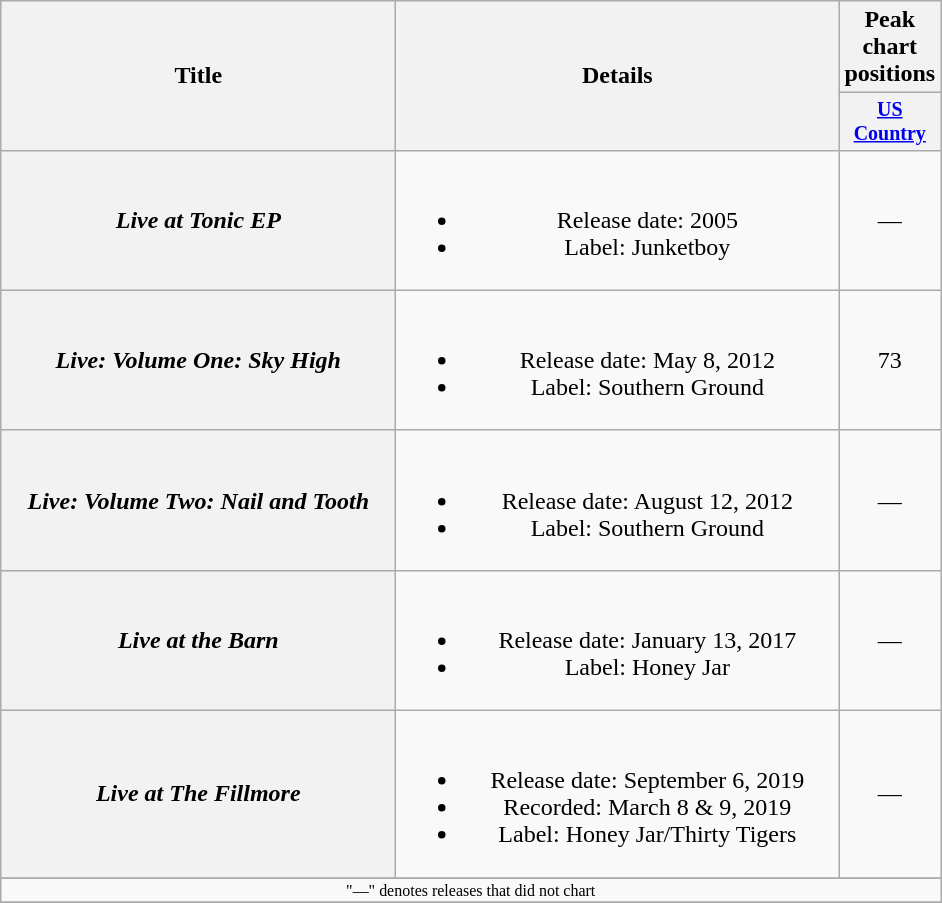<table class="wikitable plainrowheaders" style="text-align:center;">
<tr>
<th rowspan="2" style="width:16em;">Title</th>
<th rowspan="2" style="width:18em;">Details</th>
<th>Peak chart positions</th>
</tr>
<tr style="font-size:smaller;">
<th style="width:45px;"><a href='#'>US Country</a></th>
</tr>
<tr>
<th scope="row"><em>Live at Tonic EP</em></th>
<td><br><ul><li>Release date: 2005</li><li>Label: Junketboy</li></ul></td>
<td>—</td>
</tr>
<tr>
<th scope="row"><em>Live: Volume One: Sky High</em></th>
<td><br><ul><li>Release date: May 8, 2012</li><li>Label: Southern Ground</li></ul></td>
<td>73</td>
</tr>
<tr>
<th scope="row"><em>Live: Volume Two: Nail and Tooth</em></th>
<td><br><ul><li>Release date: August 12, 2012</li><li>Label: Southern Ground</li></ul></td>
<td>—</td>
</tr>
<tr>
<th scope="row"><em>Live at the Barn</em></th>
<td><br><ul><li>Release date: January 13, 2017</li><li>Label: Honey Jar</li></ul></td>
<td>—</td>
</tr>
<tr>
<th scope="row"><em>Live at The Fillmore</em></th>
<td><br><ul><li>Release date: September 6, 2019</li><li>Recorded: March 8 & 9, 2019</li><li>Label: Honey Jar/Thirty Tigers</li></ul></td>
<td>—</td>
</tr>
<tr>
</tr>
<tr>
<td colspan="6" style="font-size:8pt">"—" denotes releases that did not chart</td>
</tr>
<tr>
</tr>
</table>
